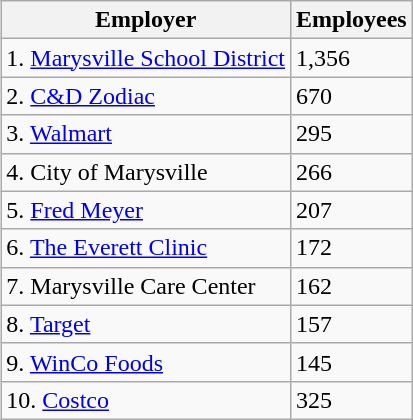<table class="wikitable" style="float:right; clear:right; margin:0 0 0.5em 1em;">
<tr>
<th>Employer</th>
<th>Employees</th>
</tr>
<tr>
<td>1. <a href='#'>Marysville School District</a></td>
<td>1,356</td>
</tr>
<tr>
<td>2. <a href='#'>C&D Zodiac</a></td>
<td>670</td>
</tr>
<tr>
<td>3. <a href='#'>Walmart</a></td>
<td>295</td>
</tr>
<tr>
<td>4. City of Marysville</td>
<td>266</td>
</tr>
<tr>
<td>5. <a href='#'>Fred Meyer</a></td>
<td>207</td>
</tr>
<tr>
<td>6. <a href='#'>The Everett Clinic</a></td>
<td>172</td>
</tr>
<tr>
<td>7. Marysville Care Center</td>
<td>162</td>
</tr>
<tr>
<td>8. <a href='#'>Target</a></td>
<td>157</td>
</tr>
<tr>
<td>9. <a href='#'>WinCo Foods</a></td>
<td>145</td>
</tr>
<tr>
<td>10. <a href='#'>Costco</a></td>
<td>325</td>
</tr>
</table>
